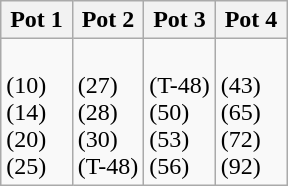<table class=wikitable>
<tr>
<th width=25%>Pot 1</th>
<th width=25%>Pot 2</th>
<th width=25%>Pot 3</th>
<th width=25%>Pot 4</th>
</tr>
<tr>
<td><br> (10)<br>
 (14)<br>
 (20)<br>
 (25)</td>
<td><br> (27)<br>
 (28)<br>
 (30)<br>
 (T-48)</td>
<td><br> (T-48)<br>
 (50)<br>
 (53)<br>
 (56)</td>
<td><br> (43)<br>
 (65)<br>
 (72)<br>
 (92)</td>
</tr>
</table>
